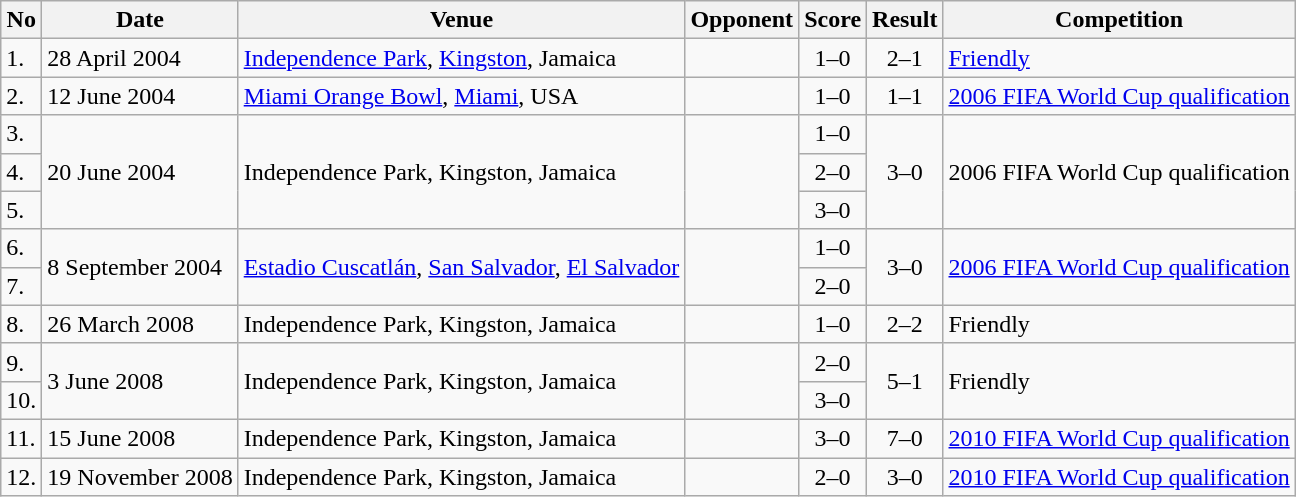<table class="wikitable">
<tr>
<th>No</th>
<th>Date</th>
<th>Venue</th>
<th>Opponent</th>
<th>Score</th>
<th>Result</th>
<th>Competition</th>
</tr>
<tr>
<td>1.</td>
<td>28 April 2004</td>
<td><a href='#'>Independence Park</a>, <a href='#'>Kingston</a>, Jamaica</td>
<td></td>
<td align="center">1–0</td>
<td align="center">2–1</td>
<td><a href='#'>Friendly</a></td>
</tr>
<tr>
<td>2.</td>
<td>12 June 2004</td>
<td><a href='#'>Miami Orange Bowl</a>, <a href='#'>Miami</a>, USA</td>
<td></td>
<td align="center">1–0</td>
<td align="center">1–1</td>
<td><a href='#'>2006 FIFA World Cup qualification</a></td>
</tr>
<tr>
<td>3.</td>
<td rowspan="3">20 June 2004</td>
<td rowspan="3">Independence Park, Kingston, Jamaica</td>
<td rowspan="3"></td>
<td align="center">1–0</td>
<td rowspan="3" style="text-align:center">3–0</td>
<td rowspan="3">2006 FIFA World Cup qualification</td>
</tr>
<tr>
<td>4.</td>
<td align="center">2–0</td>
</tr>
<tr>
<td>5.</td>
<td align="center">3–0</td>
</tr>
<tr>
<td>6.</td>
<td rowspan="2">8 September 2004</td>
<td rowspan="2"><a href='#'>Estadio Cuscatlán</a>, <a href='#'>San Salvador</a>, <a href='#'>El Salvador</a></td>
<td rowspan="2"></td>
<td align="center">1–0</td>
<td rowspan="2" style="text-align:center">3–0</td>
<td rowspan="2"><a href='#'>2006 FIFA World Cup qualification</a></td>
</tr>
<tr>
<td>7.</td>
<td align="center">2–0</td>
</tr>
<tr>
<td>8.</td>
<td>26 March 2008</td>
<td>Independence Park, Kingston, Jamaica</td>
<td></td>
<td align="center">1–0</td>
<td align="center">2–2</td>
<td>Friendly</td>
</tr>
<tr>
<td>9.</td>
<td rowspan="2">3 June 2008</td>
<td rowspan="2">Independence Park, Kingston, Jamaica</td>
<td rowspan="2"></td>
<td align="center">2–0</td>
<td rowspan="2" style="text-align:center">5–1</td>
<td rowspan="2">Friendly</td>
</tr>
<tr>
<td>10.</td>
<td align="center">3–0</td>
</tr>
<tr>
<td>11.</td>
<td>15 June 2008</td>
<td>Independence Park, Kingston, Jamaica</td>
<td></td>
<td align="center">3–0</td>
<td align="center">7–0</td>
<td><a href='#'>2010 FIFA World Cup qualification</a></td>
</tr>
<tr>
<td>12.</td>
<td>19 November 2008</td>
<td>Independence Park, Kingston, Jamaica</td>
<td></td>
<td align="center">2–0</td>
<td align="center">3–0</td>
<td><a href='#'>2010 FIFA World Cup qualification</a></td>
</tr>
</table>
